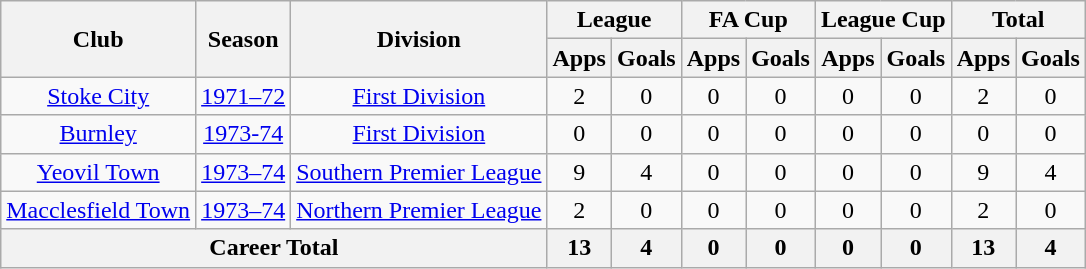<table class="wikitable" style="text-align: center;">
<tr>
<th rowspan="2">Club</th>
<th rowspan="2">Season</th>
<th rowspan="2">Division</th>
<th colspan="2">League</th>
<th colspan="2">FA Cup</th>
<th colspan="2">League Cup</th>
<th colspan="2">Total</th>
</tr>
<tr>
<th>Apps</th>
<th>Goals</th>
<th>Apps</th>
<th>Goals</th>
<th>Apps</th>
<th>Goals</th>
<th>Apps</th>
<th>Goals</th>
</tr>
<tr>
<td><a href='#'>Stoke City</a></td>
<td><a href='#'>1971–72</a></td>
<td><a href='#'>First Division</a></td>
<td>2</td>
<td>0</td>
<td>0</td>
<td>0</td>
<td>0</td>
<td>0</td>
<td>2</td>
<td>0</td>
</tr>
<tr>
<td><a href='#'>Burnley</a></td>
<td><a href='#'>1973-74</a></td>
<td><a href='#'>First Division</a></td>
<td>0</td>
<td>0</td>
<td>0</td>
<td>0</td>
<td>0</td>
<td>0</td>
<td>0</td>
<td>0</td>
</tr>
<tr>
<td><a href='#'>Yeovil Town</a></td>
<td><a href='#'>1973–74</a></td>
<td><a href='#'>Southern Premier League</a></td>
<td>9</td>
<td>4</td>
<td>0</td>
<td>0</td>
<td>0</td>
<td>0</td>
<td>9</td>
<td>4</td>
</tr>
<tr>
<td><a href='#'>Macclesfield Town</a></td>
<td><a href='#'>1973–74</a></td>
<td><a href='#'>Northern Premier League</a></td>
<td>2</td>
<td>0</td>
<td>0</td>
<td>0</td>
<td>0</td>
<td>0</td>
<td>2</td>
<td>0</td>
</tr>
<tr>
<th colspan="3">Career Total</th>
<th>13</th>
<th>4</th>
<th>0</th>
<th>0</th>
<th>0</th>
<th>0</th>
<th>13</th>
<th>4</th>
</tr>
</table>
